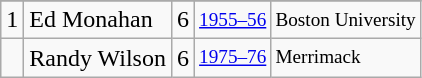<table class="wikitable">
<tr>
</tr>
<tr>
<td>1</td>
<td>Ed Monahan</td>
<td>6</td>
<td style="font-size:80%;"><a href='#'>1955–56</a></td>
<td style="font-size:80%;">Boston University</td>
</tr>
<tr>
<td></td>
<td>Randy Wilson</td>
<td>6</td>
<td style="font-size:80%;"><a href='#'>1975–76</a></td>
<td style="font-size:80%;">Merrimack</td>
</tr>
</table>
